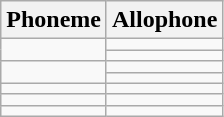<table class="wikitable">
<tr>
<th>Phoneme</th>
<th>Allophone</th>
</tr>
<tr>
<td rowspan="2"></td>
<td></td>
</tr>
<tr>
<td></td>
</tr>
<tr>
<td rowspan="2"></td>
<td></td>
</tr>
<tr>
<td></td>
</tr>
<tr>
<td></td>
<td></td>
</tr>
<tr>
<td></td>
<td></td>
</tr>
<tr>
<td></td>
<td></td>
</tr>
</table>
